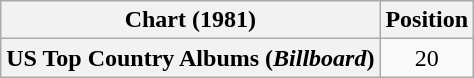<table class="wikitable plainrowheaders" style="text-align:center">
<tr>
<th scope="col">Chart (1981)</th>
<th scope="col">Position</th>
</tr>
<tr>
<th scope="row">US Top Country Albums (<em>Billboard</em>)</th>
<td>20</td>
</tr>
</table>
